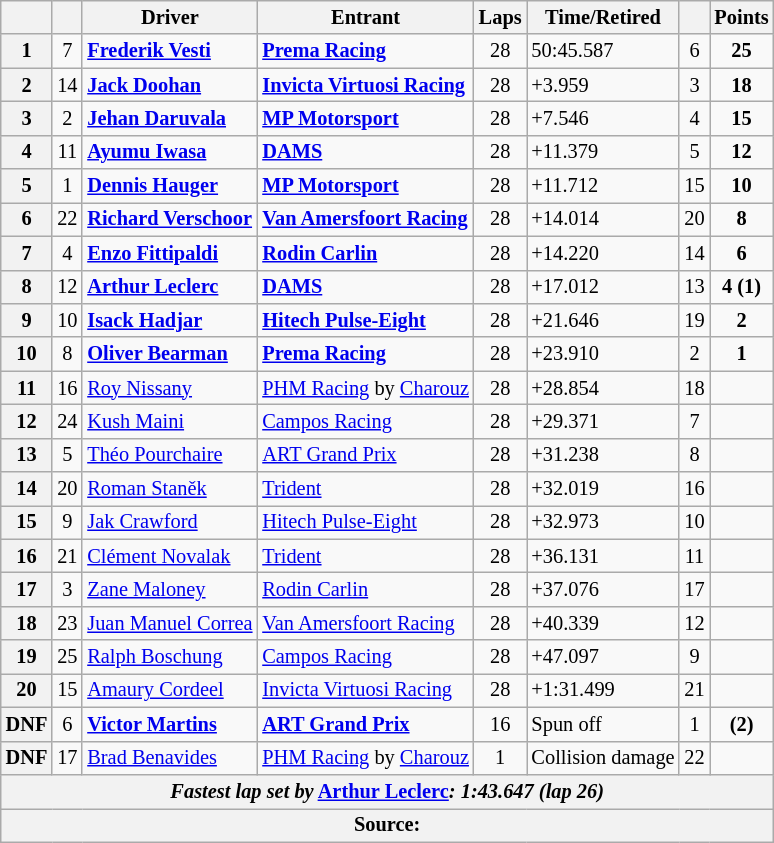<table class="wikitable" style="font-size:85%">
<tr>
<th scope="col"></th>
<th scope="col"></th>
<th scope="col">Driver</th>
<th scope="col">Entrant</th>
<th scope="col">Laps</th>
<th scope="col">Time/Retired</th>
<th scope="col"></th>
<th scope="col">Points</th>
</tr>
<tr>
<th>1</th>
<td align="center">7</td>
<td><strong> <a href='#'>Frederik Vesti</a></strong></td>
<td><strong><a href='#'>Prema Racing</a></strong></td>
<td align="center">28</td>
<td>50:45.587</td>
<td align="center">6</td>
<td align="center"><strong>25</strong></td>
</tr>
<tr>
<th>2</th>
<td align="center">14</td>
<td><strong> <a href='#'>Jack Doohan</a></strong></td>
<td><strong><a href='#'>Invicta Virtuosi Racing</a></strong></td>
<td align="center">28</td>
<td>+3.959</td>
<td align="center">3</td>
<td align="center"><strong>18</strong></td>
</tr>
<tr>
<th>3</th>
<td align="center">2</td>
<td><strong> <a href='#'>Jehan Daruvala</a></strong></td>
<td><strong><a href='#'>MP Motorsport</a></strong></td>
<td align="center">28</td>
<td>+7.546</td>
<td align="center">4</td>
<td align="center"><strong>15</strong></td>
</tr>
<tr>
<th>4</th>
<td align="center">11</td>
<td><strong> <a href='#'>Ayumu Iwasa</a></strong></td>
<td><strong><a href='#'>DAMS</a></strong></td>
<td align="center">28</td>
<td>+11.379</td>
<td align="center">5</td>
<td align="center"><strong>12</strong></td>
</tr>
<tr>
<th>5</th>
<td align="center">1</td>
<td><strong> <a href='#'>Dennis Hauger</a></strong></td>
<td><strong><a href='#'>MP Motorsport</a></strong></td>
<td align="center">28</td>
<td>+11.712</td>
<td align="center">15</td>
<td align="center"><strong>10</strong></td>
</tr>
<tr>
<th>6</th>
<td align="center">22</td>
<td><strong> <a href='#'>Richard Verschoor</a></strong></td>
<td><strong><a href='#'>Van Amersfoort Racing</a></strong></td>
<td align="center">28</td>
<td>+14.014</td>
<td align="center">20</td>
<td align="center"><strong>8</strong></td>
</tr>
<tr>
<th>7</th>
<td align="center">4</td>
<td><strong> <a href='#'>Enzo Fittipaldi</a></strong></td>
<td><strong><a href='#'>Rodin Carlin</a></strong></td>
<td align="center">28</td>
<td>+14.220</td>
<td align="center">14</td>
<td align="center"><strong>6</strong></td>
</tr>
<tr>
<th>8</th>
<td align="center">12</td>
<td><strong> <a href='#'>Arthur Leclerc</a></strong></td>
<td><strong><a href='#'>DAMS</a></strong></td>
<td align="center">28</td>
<td>+17.012</td>
<td align="center">13</td>
<td align="center"><strong>4 (1)</strong></td>
</tr>
<tr>
<th>9</th>
<td align="center">10</td>
<td><strong> <a href='#'>Isack Hadjar</a></strong></td>
<td><strong><a href='#'>Hitech Pulse-Eight</a></strong></td>
<td align="center">28</td>
<td>+21.646</td>
<td align="center">19</td>
<td align="center"><strong>2</strong></td>
</tr>
<tr>
<th>10</th>
<td align="center">8</td>
<td><strong> <a href='#'>Oliver Bearman</a></strong></td>
<td><strong><a href='#'>Prema Racing</a></strong></td>
<td align="center">28</td>
<td>+23.910</td>
<td align="center">2</td>
<td align="center"><strong>1</strong></td>
</tr>
<tr>
<th>11</th>
<td align="center">16</td>
<td> <a href='#'>Roy Nissany</a></td>
<td><a href='#'>PHM Racing</a> by <a href='#'>Charouz</a></td>
<td align="center">28</td>
<td>+28.854</td>
<td align="center">18</td>
<td></td>
</tr>
<tr>
<th>12</th>
<td align="center">24</td>
<td> <a href='#'>Kush Maini</a></td>
<td><a href='#'>Campos Racing</a></td>
<td align="center">28</td>
<td>+29.371</td>
<td align="center">7</td>
<td align="center"></td>
</tr>
<tr>
<th>13</th>
<td align="center">5</td>
<td> <a href='#'>Théo Pourchaire</a></td>
<td><a href='#'>ART Grand Prix</a></td>
<td align="center">28</td>
<td>+31.238</td>
<td align="center">8</td>
<td></td>
</tr>
<tr>
<th>14</th>
<td align="center">20</td>
<td> <a href='#'>Roman Staněk</a></td>
<td><a href='#'>Trident</a></td>
<td align="center">28</td>
<td>+32.019</td>
<td align="center">16</td>
<td align="center"></td>
</tr>
<tr>
<th>15</th>
<td align="center">9</td>
<td> <a href='#'>Jak Crawford</a></td>
<td><a href='#'>Hitech Pulse-Eight</a></td>
<td align="center">28</td>
<td>+32.973</td>
<td align="center">10</td>
<td></td>
</tr>
<tr>
<th>16</th>
<td align="center">21</td>
<td> <a href='#'>Clément Novalak</a></td>
<td><a href='#'>Trident</a></td>
<td align="center">28</td>
<td>+36.131</td>
<td align="center">11</td>
<td></td>
</tr>
<tr>
<th>17</th>
<td align="center">3</td>
<td> <a href='#'>Zane Maloney</a></td>
<td><a href='#'>Rodin Carlin</a></td>
<td align="center">28</td>
<td>+37.076</td>
<td align="center">17</td>
<td></td>
</tr>
<tr>
<th>18</th>
<td align="center">23</td>
<td> <a href='#'>Juan Manuel Correa</a></td>
<td><a href='#'>Van Amersfoort Racing</a></td>
<td align="center">28</td>
<td>+40.339</td>
<td align="center">12</td>
<td></td>
</tr>
<tr>
<th>19</th>
<td align="center">25</td>
<td> <a href='#'>Ralph Boschung</a></td>
<td><a href='#'>Campos Racing</a></td>
<td align="center">28</td>
<td>+47.097</td>
<td align="center">9</td>
<td align="center"></td>
</tr>
<tr>
<th>20</th>
<td align="center">15</td>
<td> <a href='#'>Amaury Cordeel</a></td>
<td><a href='#'>Invicta Virtuosi Racing</a></td>
<td align="center">28</td>
<td>+1:31.499</td>
<td align="center">21</td>
<td align="center"></td>
</tr>
<tr>
<th>DNF</th>
<td align="center">6</td>
<td> <strong><a href='#'>Victor Martins</a></strong></td>
<td><strong><a href='#'>ART Grand Prix</a></strong></td>
<td align="center">16</td>
<td>Spun off</td>
<td align="center">1</td>
<td align="center"><strong>(2)</strong></td>
</tr>
<tr>
<th>DNF</th>
<td align="center">17</td>
<td> <a href='#'>Brad Benavides</a></td>
<td><a href='#'>PHM Racing</a> by <a href='#'>Charouz</a></td>
<td align="center">1</td>
<td>Collision damage</td>
<td align="center">22</td>
<td align="center"></td>
</tr>
<tr>
<th colspan="8"><em>Fastest lap set by</em> <strong> <a href='#'>Arthur Leclerc</a><strong><em>: 1:43.647 (lap 26)<em></th>
</tr>
<tr>
<th colspan="8">Source:</th>
</tr>
</table>
